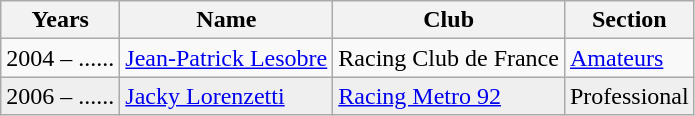<table class="wikitable">
<tr>
<th>Years</th>
<th>Name</th>
<th>Club</th>
<th>Section</th>
</tr>
<tr>
<td>2004 – ......</td>
<td><a href='#'>Jean-Patrick Lesobre</a></td>
<td>Racing Club de France</td>
<td><a href='#'>Amateurs</a></td>
</tr>
<tr style="background:#efefef;">
<td>2006 – ......</td>
<td><a href='#'>Jacky Lorenzetti</a></td>
<td><a href='#'>Racing Metro 92</a></td>
<td>Professional</td>
</tr>
</table>
